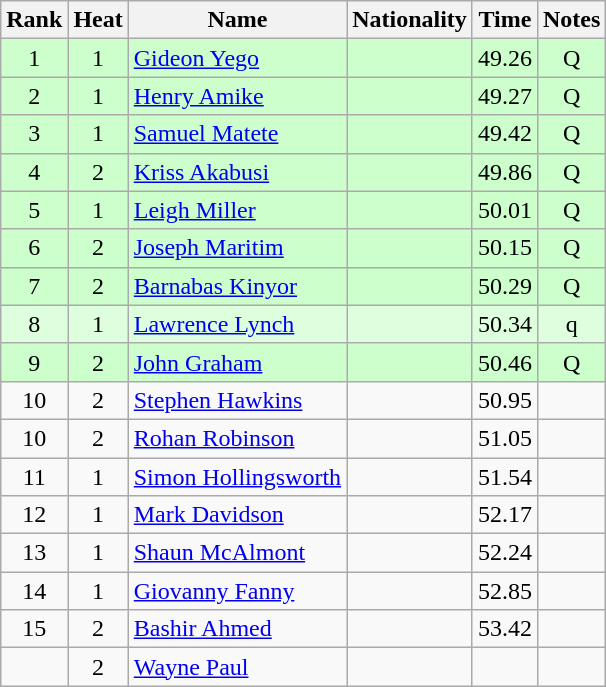<table class="wikitable sortable" style="text-align:center">
<tr>
<th>Rank</th>
<th>Heat</th>
<th>Name</th>
<th>Nationality</th>
<th>Time</th>
<th>Notes</th>
</tr>
<tr bgcolor=ccffcc>
<td>1</td>
<td>1</td>
<td align=left><a href='#'>Gideon Yego</a></td>
<td align=left></td>
<td>49.26</td>
<td>Q</td>
</tr>
<tr bgcolor=ccffcc>
<td>2</td>
<td>1</td>
<td align=left><a href='#'>Henry Amike</a></td>
<td align=left></td>
<td>49.27</td>
<td>Q</td>
</tr>
<tr bgcolor=ccffcc>
<td>3</td>
<td>1</td>
<td align=left><a href='#'>Samuel Matete</a></td>
<td align=left></td>
<td>49.42</td>
<td>Q</td>
</tr>
<tr bgcolor=ccffcc>
<td>4</td>
<td>2</td>
<td align=left><a href='#'>Kriss Akabusi</a></td>
<td align=left></td>
<td>49.86</td>
<td>Q</td>
</tr>
<tr bgcolor=ccffcc>
<td>5</td>
<td>1</td>
<td align=left><a href='#'>Leigh Miller</a></td>
<td align=left></td>
<td>50.01</td>
<td>Q</td>
</tr>
<tr bgcolor=ccffcc>
<td>6</td>
<td>2</td>
<td align=left><a href='#'>Joseph Maritim</a></td>
<td align=left></td>
<td>50.15</td>
<td>Q</td>
</tr>
<tr bgcolor=ccffcc>
<td>7</td>
<td>2</td>
<td align=left><a href='#'>Barnabas Kinyor</a></td>
<td align=left></td>
<td>50.29</td>
<td>Q</td>
</tr>
<tr bgcolor=ddffdd>
<td>8</td>
<td>1</td>
<td align=left><a href='#'>Lawrence Lynch</a></td>
<td align=left></td>
<td>50.34</td>
<td>q</td>
</tr>
<tr bgcolor=ccffcc>
<td>9</td>
<td>2</td>
<td align=left><a href='#'>John Graham</a></td>
<td align=left></td>
<td>50.46</td>
<td>Q</td>
</tr>
<tr>
<td>10</td>
<td>2</td>
<td align=left><a href='#'>Stephen Hawkins</a></td>
<td align=left></td>
<td>50.95</td>
<td></td>
</tr>
<tr>
<td>10</td>
<td>2</td>
<td align=left><a href='#'>Rohan Robinson</a></td>
<td align=left></td>
<td>51.05</td>
<td></td>
</tr>
<tr>
<td>11</td>
<td>1</td>
<td align=left><a href='#'>Simon Hollingsworth</a></td>
<td align=left></td>
<td>51.54</td>
<td></td>
</tr>
<tr>
<td>12</td>
<td>1</td>
<td align=left><a href='#'>Mark Davidson</a></td>
<td align=left></td>
<td>52.17</td>
<td></td>
</tr>
<tr>
<td>13</td>
<td>1</td>
<td align=left><a href='#'>Shaun McAlmont</a></td>
<td align=left></td>
<td>52.24</td>
<td></td>
</tr>
<tr>
<td>14</td>
<td>1</td>
<td align=left><a href='#'>Giovanny Fanny</a></td>
<td align=left></td>
<td>52.85</td>
<td></td>
</tr>
<tr>
<td>15</td>
<td>2</td>
<td align=left><a href='#'>Bashir Ahmed</a></td>
<td align=left></td>
<td>53.42</td>
<td></td>
</tr>
<tr>
<td></td>
<td>2</td>
<td align=left><a href='#'>Wayne Paul</a></td>
<td align=left></td>
<td></td>
<td></td>
</tr>
</table>
